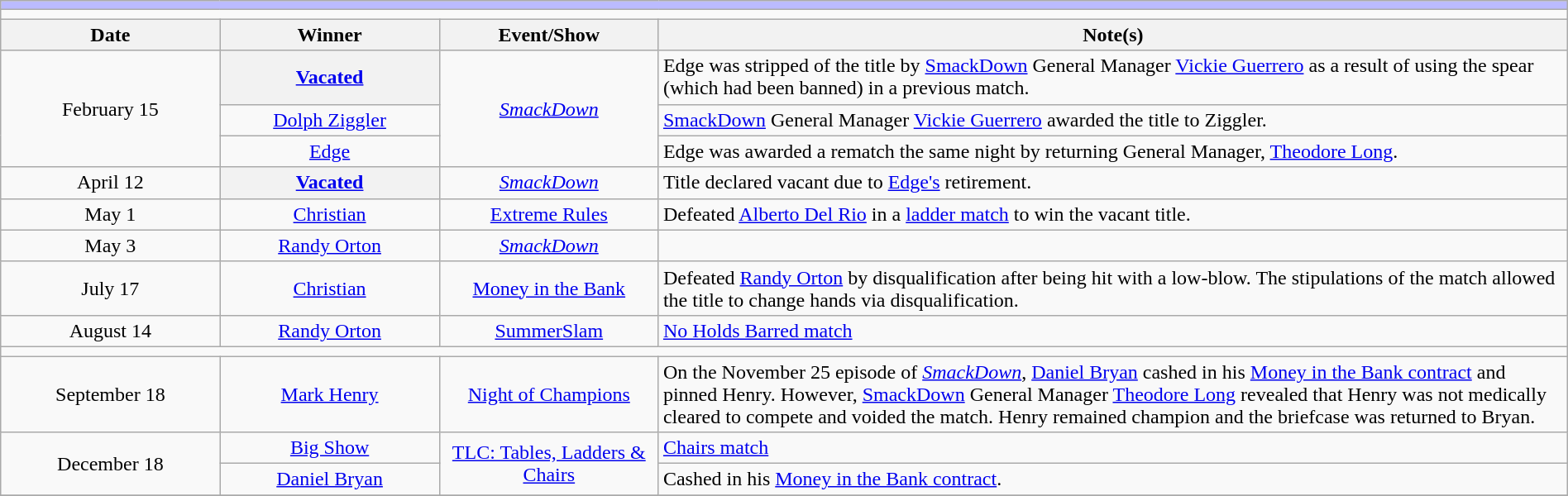<table class="wikitable" style="text-align:center; width:100%;">
<tr style="background:#BBF;">
<td colspan="5"></td>
</tr>
<tr>
<td colspan="5"><strong></strong></td>
</tr>
<tr>
<th width=14%>Date</th>
<th width=14%>Winner</th>
<th width=14%>Event/Show</th>
<th width=58%>Note(s)</th>
</tr>
<tr>
<td rowspan=3>February 15<br></td>
<th><a href='#'>Vacated</a></th>
<td rowspan=3><em><a href='#'>SmackDown</a></em></td>
<td align=left>Edge was stripped of the title by <a href='#'>SmackDown</a> General Manager <a href='#'>Vickie Guerrero</a> as a result of using the spear (which had been banned) in a previous match.</td>
</tr>
<tr>
<td><a href='#'>Dolph Ziggler</a></td>
<td align=left><a href='#'>SmackDown</a> General Manager <a href='#'>Vickie Guerrero</a> awarded the title to Ziggler.</td>
</tr>
<tr>
<td><a href='#'>Edge</a></td>
<td align=left>Edge was awarded a rematch the same night by returning General Manager, <a href='#'>Theodore Long</a>.</td>
</tr>
<tr>
<td>April 12<br></td>
<th><a href='#'>Vacated</a></th>
<td><em><a href='#'>SmackDown</a></em></td>
<td align=left>Title declared vacant due to <a href='#'>Edge's</a> retirement.</td>
</tr>
<tr>
<td>May 1</td>
<td><a href='#'>Christian</a></td>
<td><a href='#'>Extreme Rules</a></td>
<td align=left>Defeated <a href='#'>Alberto Del Rio</a> in a <a href='#'>ladder match</a> to win the vacant title.</td>
</tr>
<tr>
<td>May 3<br></td>
<td><a href='#'>Randy Orton</a></td>
<td><em><a href='#'>SmackDown</a></em></td>
<td></td>
</tr>
<tr>
<td>July 17</td>
<td><a href='#'>Christian</a></td>
<td><a href='#'>Money in the Bank</a></td>
<td align=left>Defeated <a href='#'>Randy Orton</a> by disqualification after being hit with a low-blow. The stipulations of the match allowed the title to change hands via disqualification.</td>
</tr>
<tr>
<td>August 14</td>
<td><a href='#'>Randy Orton</a></td>
<td><a href='#'>SummerSlam</a></td>
<td align=left><a href='#'>No Holds Barred match</a></td>
</tr>
<tr>
<td colspan="5"></td>
</tr>
<tr>
<td>September 18</td>
<td><a href='#'>Mark Henry</a></td>
<td><a href='#'>Night of Champions</a></td>
<td align=left>On the November 25 episode of <em><a href='#'>SmackDown</a></em>, <a href='#'>Daniel Bryan</a> cashed in his <a href='#'>Money in the Bank contract</a> and pinned Henry. However, <a href='#'>SmackDown</a> General Manager <a href='#'>Theodore Long</a> revealed that Henry was not medically cleared to compete and voided the match. Henry remained champion and the briefcase was returned to Bryan.</td>
</tr>
<tr>
<td rowspan=2>December 18</td>
<td><a href='#'>Big Show</a></td>
<td rowspan=2><a href='#'>TLC: Tables, Ladders & Chairs</a></td>
<td align=left><a href='#'>Chairs match</a></td>
</tr>
<tr>
<td><a href='#'>Daniel Bryan</a></td>
<td align=left>Cashed in his <a href='#'>Money in the Bank contract</a>.</td>
</tr>
<tr>
</tr>
</table>
